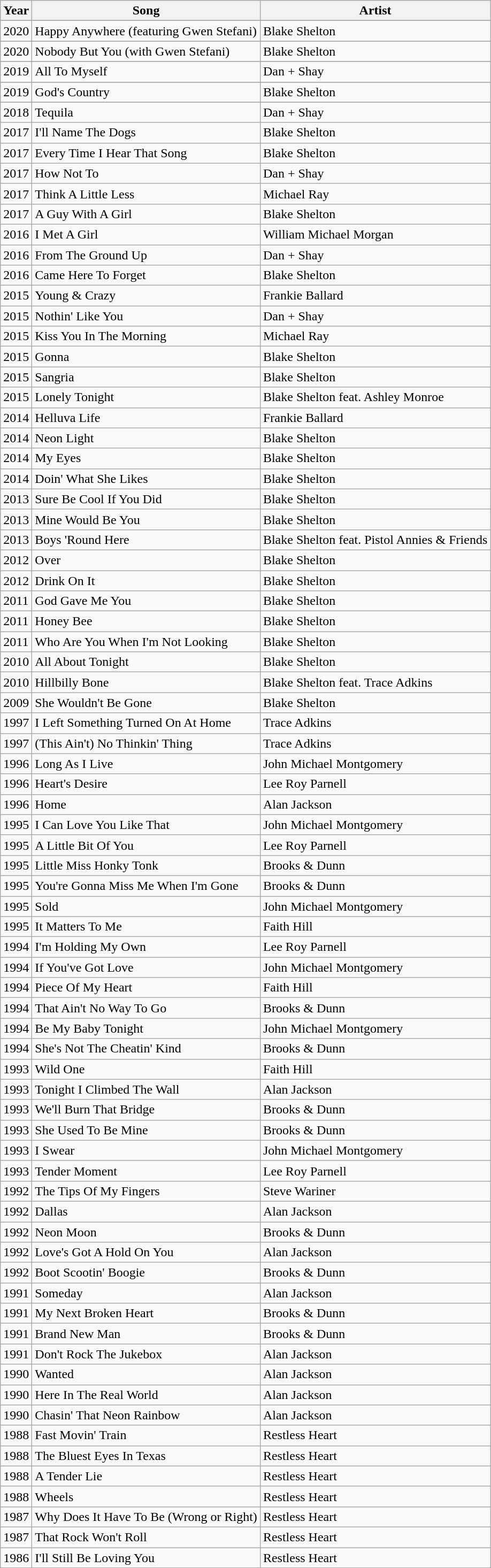<table class="wikitable">
<tr>
<th>Year</th>
<th>Song</th>
<th>Artist</th>
</tr>
<tr>
</tr>
<tr>
<td>2020</td>
<td>Happy Anywhere (featuring Gwen Stefani)</td>
<td>Blake Shelton</td>
</tr>
<tr>
</tr>
<tr>
<td>2020</td>
<td>Nobody But You (with Gwen Stefani)</td>
<td>Blake Shelton</td>
</tr>
<tr>
</tr>
<tr>
<td>2019</td>
<td>All To Myself</td>
<td>Dan + Shay</td>
</tr>
<tr>
</tr>
<tr>
<td>2019</td>
<td>God's Country</td>
<td>Blake Shelton</td>
</tr>
<tr>
</tr>
<tr>
<td>2018</td>
<td>Tequila</td>
<td>Dan + Shay</td>
</tr>
<tr>
<td>2017</td>
<td>I'll Name The Dogs</td>
<td>Blake Shelton</td>
</tr>
<tr>
<td>2017</td>
<td>Every Time I Hear That Song</td>
<td>Blake Shelton</td>
</tr>
<tr>
<td>2017</td>
<td>How Not To</td>
<td>Dan + Shay</td>
</tr>
<tr>
<td>2017</td>
<td>Think A Little Less</td>
<td>Michael Ray</td>
</tr>
<tr>
<td>2017</td>
<td>A Guy With A Girl</td>
<td>Blake Shelton</td>
</tr>
<tr>
<td>2016</td>
<td>I Met A Girl</td>
<td>William Michael Morgan</td>
</tr>
<tr>
<td>2016</td>
<td>From The Ground Up</td>
<td>Dan + Shay</td>
</tr>
<tr>
<td>2016</td>
<td>Came Here To Forget</td>
<td>Blake Shelton</td>
</tr>
<tr>
<td>2015</td>
<td>Young & Crazy</td>
<td>Frankie Ballard</td>
</tr>
<tr>
<td>2015</td>
<td>Nothin' Like You</td>
<td>Dan + Shay</td>
</tr>
<tr>
<td>2015</td>
<td>Kiss You In The Morning</td>
<td>Michael Ray</td>
</tr>
<tr>
<td>2015</td>
<td>Gonna</td>
<td>Blake Shelton</td>
</tr>
<tr>
<td>2015</td>
<td>Sangria</td>
<td>Blake Shelton</td>
</tr>
<tr>
<td>2015</td>
<td>Lonely Tonight</td>
<td>Blake Shelton feat. Ashley Monroe</td>
</tr>
<tr>
<td>2014</td>
<td>Helluva Life</td>
<td>Frankie Ballard</td>
</tr>
<tr>
<td>2014</td>
<td>Neon Light</td>
<td>Blake Shelton</td>
</tr>
<tr>
<td>2014</td>
<td>My Eyes</td>
<td>Blake Shelton</td>
</tr>
<tr>
<td>2014</td>
<td>Doin' What She Likes</td>
<td>Blake Shelton</td>
</tr>
<tr>
<td>2013</td>
<td>Sure Be Cool If You Did</td>
<td>Blake Shelton</td>
</tr>
<tr>
<td>2013</td>
<td>Mine Would Be You</td>
<td>Blake Shelton</td>
</tr>
<tr>
<td>2013</td>
<td>Boys 'Round Here</td>
<td>Blake Shelton feat. Pistol Annies & Friends</td>
</tr>
<tr>
<td>2012</td>
<td>Over</td>
<td>Blake Shelton</td>
</tr>
<tr>
<td>2012</td>
<td>Drink On It</td>
<td>Blake Shelton</td>
</tr>
<tr>
<td>2011</td>
<td>God Gave Me You</td>
<td>Blake Shelton</td>
</tr>
<tr>
<td>2011</td>
<td>Honey Bee</td>
<td>Blake Shelton</td>
</tr>
<tr>
<td>2011</td>
<td>Who Are You When I'm Not Looking</td>
<td>Blake Shelton</td>
</tr>
<tr>
<td>2010</td>
<td>All About Tonight</td>
<td>Blake Shelton</td>
</tr>
<tr>
<td>2010</td>
<td>Hillbilly Bone</td>
<td>Blake Shelton feat. Trace Adkins</td>
</tr>
<tr>
<td>2009</td>
<td>She Wouldn't Be Gone</td>
<td>Blake Shelton</td>
</tr>
<tr>
<td>1997</td>
<td>I Left Something Turned On At Home</td>
<td>Trace Adkins</td>
</tr>
<tr>
<td>1997</td>
<td>(This Ain't) No Thinkin' Thing</td>
<td>Trace Adkins</td>
</tr>
<tr>
<td>1996</td>
<td>Long As I Live</td>
<td>John Michael Montgomery</td>
</tr>
<tr>
<td>1996</td>
<td>Heart's Desire</td>
<td>Lee Roy Parnell</td>
</tr>
<tr>
<td>1996</td>
<td>Home</td>
<td>Alan Jackson</td>
</tr>
<tr>
<td>1995</td>
<td>I Can Love You Like That</td>
<td>John Michael Montgomery</td>
</tr>
<tr>
<td>1995</td>
<td>A Little Bit Of You</td>
<td>Lee Roy Parnell</td>
</tr>
<tr>
<td>1995</td>
<td>Little Miss Honky Tonk</td>
<td>Brooks & Dunn</td>
</tr>
<tr>
<td>1995</td>
<td>You're Gonna Miss Me When I'm Gone</td>
<td>Brooks & Dunn</td>
</tr>
<tr>
<td>1995</td>
<td>Sold</td>
<td>John Michael Montgomery</td>
</tr>
<tr>
<td>1995</td>
<td>It Matters To Me</td>
<td>Faith Hill</td>
</tr>
<tr>
<td>1994</td>
<td>I'm Holding My Own</td>
<td>Lee Roy Parnell</td>
</tr>
<tr>
<td>1994</td>
<td>If You've Got Love</td>
<td>John Michael Montgomery</td>
</tr>
<tr>
<td>1994</td>
<td>Piece Of My Heart</td>
<td>Faith Hill</td>
</tr>
<tr>
<td>1994</td>
<td>That Ain't No Way To Go</td>
<td>Brooks & Dunn</td>
</tr>
<tr>
<td>1994</td>
<td>Be My Baby Tonight</td>
<td>John Michael Montgomery</td>
</tr>
<tr>
<td>1994</td>
<td>She's Not The Cheatin' Kind</td>
<td>Brooks & Dunn</td>
</tr>
<tr>
<td>1993</td>
<td>Wild One</td>
<td>Faith Hill</td>
</tr>
<tr>
<td>1993</td>
<td>Tonight I Climbed The Wall</td>
<td>Alan Jackson</td>
</tr>
<tr>
<td>1993</td>
<td>We'll Burn That Bridge</td>
<td>Brooks & Dunn</td>
</tr>
<tr>
<td>1993</td>
<td>She Used To Be Mine</td>
<td>Brooks & Dunn</td>
</tr>
<tr>
<td>1993</td>
<td>I Swear</td>
<td>John Michael Montgomery</td>
</tr>
<tr>
<td>1993</td>
<td>Tender Moment</td>
<td>Lee Roy Parnell</td>
</tr>
<tr>
<td>1992</td>
<td>The Tips Of My Fingers</td>
<td>Steve Wariner</td>
</tr>
<tr>
<td>1992</td>
<td>Dallas</td>
<td>Alan Jackson</td>
</tr>
<tr>
<td>1992</td>
<td>Neon Moon</td>
<td>Brooks & Dunn</td>
</tr>
<tr>
<td>1992</td>
<td>Love's Got A Hold On You</td>
<td>Alan Jackson</td>
</tr>
<tr>
<td>1992</td>
<td>Boot Scootin' Boogie</td>
<td>Brooks & Dunn</td>
</tr>
<tr>
<td>1991</td>
<td>Someday</td>
<td>Alan Jackson</td>
</tr>
<tr>
<td>1991</td>
<td>My Next Broken Heart</td>
<td>Brooks & Dunn</td>
</tr>
<tr>
<td>1991</td>
<td>Brand New Man</td>
<td>Brooks & Dunn</td>
</tr>
<tr>
<td>1991</td>
<td>Don't Rock The Jukebox</td>
<td>Alan Jackson</td>
</tr>
<tr>
<td>1990</td>
<td>Wanted</td>
<td>Alan Jackson</td>
</tr>
<tr>
<td>1990</td>
<td>Here In The Real World</td>
<td>Alan Jackson</td>
</tr>
<tr>
<td>1990</td>
<td>Chasin' That Neon Rainbow</td>
<td>Alan Jackson</td>
</tr>
<tr>
<td>1988</td>
<td>Fast Movin' Train</td>
<td>Restless Heart</td>
</tr>
<tr>
<td>1988</td>
<td>The Bluest Eyes In Texas</td>
<td>Restless Heart</td>
</tr>
<tr>
<td>1988</td>
<td>A Tender Lie</td>
<td>Restless Heart</td>
</tr>
<tr>
<td>1988</td>
<td>Wheels</td>
<td>Restless Heart</td>
</tr>
<tr>
<td>1987</td>
<td>Why Does It Have To Be (Wrong or Right)</td>
<td>Restless Heart</td>
</tr>
<tr>
<td>1987</td>
<td>That Rock Won't Roll</td>
<td>Restless Heart</td>
</tr>
<tr>
<td>1986</td>
<td>I'll Still Be Loving You</td>
<td>Restless Heart</td>
</tr>
</table>
